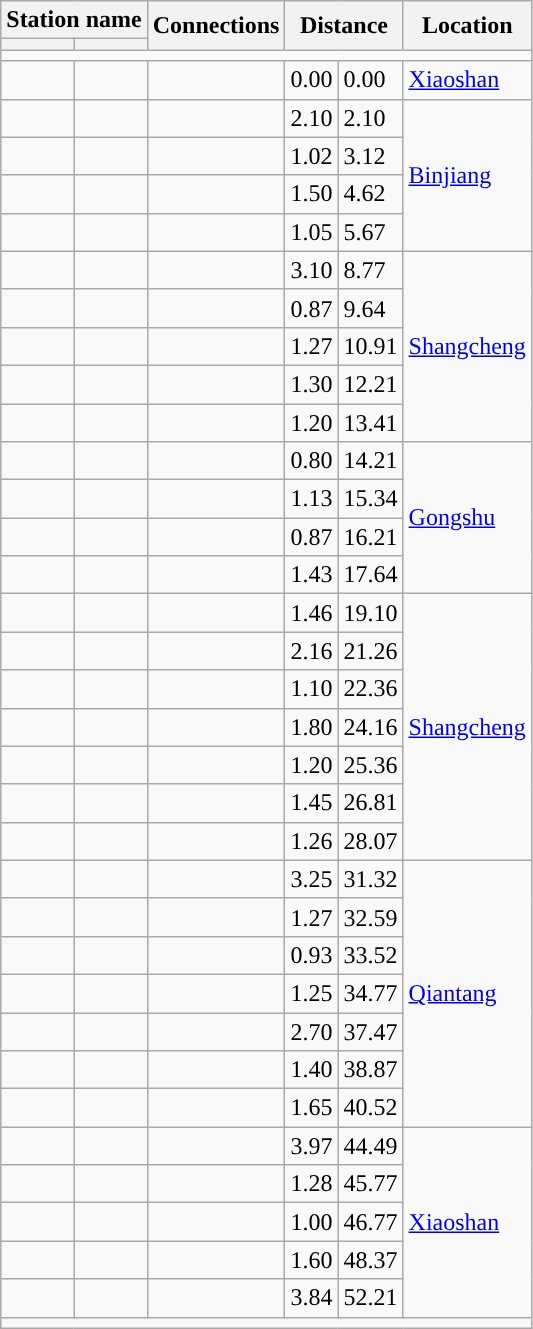<table class="wikitable">
<tr>
<th colspan="2">Station name</th>
<th rowspan="2">Connections</th>
<th colspan="2" rowspan="2">Distance<br></th>
<th rowspan="2">Location</th>
</tr>
<tr>
<th></th>
<th></th>
</tr>
<tr style="background:#">
<td colspan = "9"></td>
</tr>
<tr>
<td></td>
<td></td>
<td></td>
<td>0.00</td>
<td>0.00</td>
<td><a href='#'>Xiaoshan</a></td>
</tr>
<tr>
<td></td>
<td></td>
<td></td>
<td>2.10</td>
<td>2.10</td>
<td rowspan="4"><a href='#'>Binjiang</a></td>
</tr>
<tr>
<td></td>
<td></td>
<td></td>
<td>1.02</td>
<td>3.12</td>
</tr>
<tr>
<td></td>
<td></td>
<td></td>
<td>1.50</td>
<td>4.62</td>
</tr>
<tr>
<td></td>
<td></td>
<td></td>
<td>1.05</td>
<td>5.67</td>
</tr>
<tr>
<td></td>
<td></td>
<td></td>
<td>3.10</td>
<td>8.77</td>
<td rowspan="5"><a href='#'>Shangcheng</a></td>
</tr>
<tr>
<td></td>
<td></td>
<td></td>
<td>0.87</td>
<td>9.64</td>
</tr>
<tr>
<td></td>
<td></td>
<td> </td>
<td>1.27</td>
<td>10.91</td>
</tr>
<tr>
<td></td>
<td></td>
<td></td>
<td>1.30</td>
<td>12.21</td>
</tr>
<tr>
<td></td>
<td></td>
<td></td>
<td>1.20</td>
<td>13.41</td>
</tr>
<tr>
<td></td>
<td></td>
<td></td>
<td>0.80</td>
<td>14.21</td>
<td rowspan="4"><a href='#'>Gongshu</a></td>
</tr>
<tr>
<td></td>
<td></td>
<td></td>
<td>1.13</td>
<td>15.34</td>
</tr>
<tr>
<td></td>
<td></td>
<td> </td>
<td>0.87</td>
<td>16.21</td>
</tr>
<tr>
<td></td>
<td></td>
<td></td>
<td>1.43</td>
<td>17.64</td>
</tr>
<tr>
<td></td>
<td></td>
<td></td>
<td>1.46</td>
<td>19.10</td>
<td rowspan="7"><a href='#'>Shangcheng</a></td>
</tr>
<tr>
<td></td>
<td></td>
<td>  <br></td>
<td>2.16</td>
<td>21.26</td>
</tr>
<tr>
<td></td>
<td></td>
<td></td>
<td>1.10</td>
<td>22.36</td>
</tr>
<tr>
<td></td>
<td></td>
<td></td>
<td>1.80</td>
<td>24.16</td>
</tr>
<tr>
<td></td>
<td></td>
<td></td>
<td>1.20</td>
<td>25.36</td>
</tr>
<tr>
<td></td>
<td></td>
<td></td>
<td>1.45</td>
<td>26.81</td>
</tr>
<tr>
<td></td>
<td></td>
<td></td>
<td>1.26</td>
<td>28.07</td>
</tr>
<tr>
<td></td>
<td></td>
<td></td>
<td>3.25</td>
<td>31.32</td>
<td rowspan="7"><a href='#'>Qiantang</a></td>
</tr>
<tr>
<td></td>
<td></td>
<td></td>
<td>1.27</td>
<td>32.59</td>
</tr>
<tr>
<td></td>
<td></td>
<td></td>
<td>0.93</td>
<td>33.52</td>
</tr>
<tr>
<td></td>
<td></td>
<td></td>
<td>1.25</td>
<td>34.77</td>
</tr>
<tr>
<td></td>
<td></td>
<td></td>
<td>2.70</td>
<td>37.47</td>
</tr>
<tr>
<td></td>
<td></td>
<td></td>
<td>1.40</td>
<td>38.87</td>
</tr>
<tr>
<td></td>
<td></td>
<td></td>
<td>1.65</td>
<td>40.52</td>
</tr>
<tr>
<td></td>
<td></td>
<td></td>
<td>3.97</td>
<td>44.49</td>
<td rowspan="5"><a href='#'>Xiaoshan</a></td>
</tr>
<tr>
<td></td>
<td></td>
<td></td>
<td>1.28</td>
<td>45.77</td>
</tr>
<tr>
<td></td>
<td></td>
<td></td>
<td>1.00</td>
<td>46.77</td>
</tr>
<tr>
<td></td>
<td></td>
<td></td>
<td>1.60</td>
<td>48.37</td>
</tr>
<tr>
<td></td>
<td></td>
<td>  </td>
<td>3.84</td>
<td>52.21</td>
</tr>
<tr style="background:#">
<td colspan = "9"></td>
</tr>
</table>
